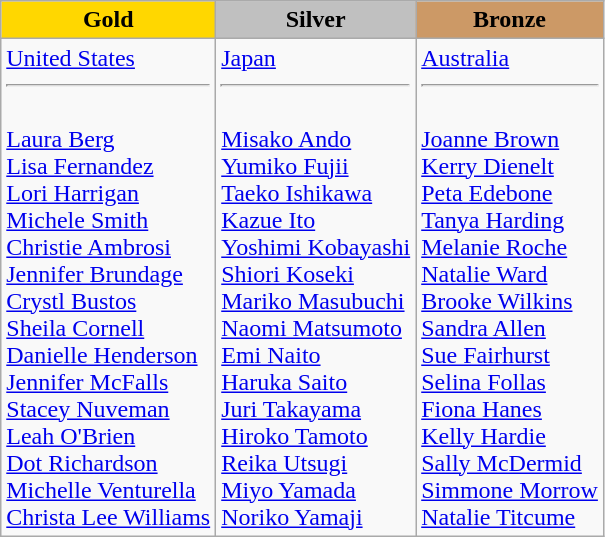<table class="wikitable">
<tr style="text-align:center;">
<td !  style="background:gold;"><strong>Gold</strong></td>
<td !  style="background:silver;"><strong>Silver</strong></td>
<td !  style="background:#c96;"><strong>Bronze</strong></td>
</tr>
<tr valign=top>
<td> <a href='#'>United States</a><hr><br><a href='#'>Laura Berg</a><br>
<a href='#'>Lisa Fernandez</a><br>
<a href='#'>Lori Harrigan</a><br>
<a href='#'>Michele Smith</a><br>
<a href='#'>Christie Ambrosi</a><br>
<a href='#'>Jennifer Brundage</a> <br>
<a href='#'>Crystl Bustos</a><br>
<a href='#'>Sheila Cornell</a><br>
<a href='#'>Danielle Henderson</a><br>
<a href='#'>Jennifer McFalls</a><br>
<a href='#'>Stacey Nuveman</a><br>
<a href='#'>Leah O'Brien</a><br>
<a href='#'>Dot Richardson</a><br> 
<a href='#'>Michelle Venturella</a><br>
<a href='#'>Christa Lee Williams</a></td>
<td> <a href='#'>Japan</a><hr><br><a href='#'>Misako Ando</a><br>
<a href='#'>Yumiko Fujii</a><br> 
<a href='#'>Taeko Ishikawa</a><br>
<a href='#'>Kazue Ito</a><br> 
<a href='#'>Yoshimi Kobayashi</a><br> 
<a href='#'>Shiori Koseki</a><br>
<a href='#'>Mariko Masubuchi</a><br> 
<a href='#'>Naomi Matsumoto</a><br> 
<a href='#'>Emi Naito</a><br> 
<a href='#'>Haruka Saito</a><br> 
<a href='#'>Juri Takayama</a><br> 
<a href='#'>Hiroko Tamoto</a><br>
<a href='#'>Reika Utsugi</a><br> 
<a href='#'>Miyo Yamada</a><br> 
<a href='#'>Noriko Yamaji</a></td>
<td> <a href='#'>Australia</a><hr><br><a href='#'>Joanne Brown</a><br>
<a href='#'>Kerry Dienelt</a><br>
<a href='#'>Peta Edebone</a><br>
<a href='#'>Tanya Harding</a><br>
<a href='#'>Melanie Roche</a><br>
<a href='#'>Natalie Ward</a><br>
<a href='#'>Brooke Wilkins</a><br>
<a href='#'>Sandra Allen</a><br>
<a href='#'>Sue Fairhurst</a><br>
<a href='#'>Selina Follas</a><br>
<a href='#'>Fiona Hanes</a><br>
<a href='#'>Kelly Hardie</a><br>
<a href='#'>Sally McDermid</a><br>
<a href='#'>Simmone Morrow</a><br>
<a href='#'>Natalie Titcume</a></td>
</tr>
</table>
